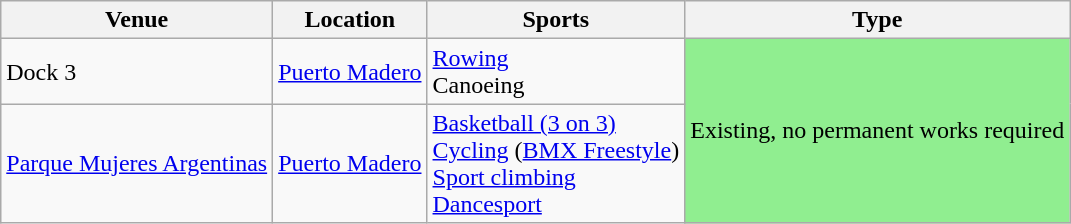<table class="wikitable sortable">
<tr>
<th>Venue</th>
<th>Location</th>
<th>Sports</th>
<th>Type</th>
</tr>
<tr>
<td>Dock 3</td>
<td><a href='#'>Puerto Madero</a></td>
<td><a href='#'>Rowing</a><br>Canoeing</td>
<td style="background:#90ee90;" rowspan=2>Existing, no permanent works required</td>
</tr>
<tr>
<td><a href='#'>Parque Mujeres Argentinas</a></td>
<td><a href='#'>Puerto Madero</a></td>
<td><a href='#'>Basketball (3 on 3)</a><br><a href='#'>Cycling</a> (<a href='#'>BMX Freestyle</a>)<br><a href='#'>Sport climbing</a><br><a href='#'>Dancesport</a></td>
</tr>
</table>
